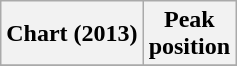<table class="wikitable plainrowheaders" style="text-align:center">
<tr>
<th scope="col">Chart (2013)</th>
<th scope="col">Peak<br>position</th>
</tr>
<tr>
</tr>
</table>
